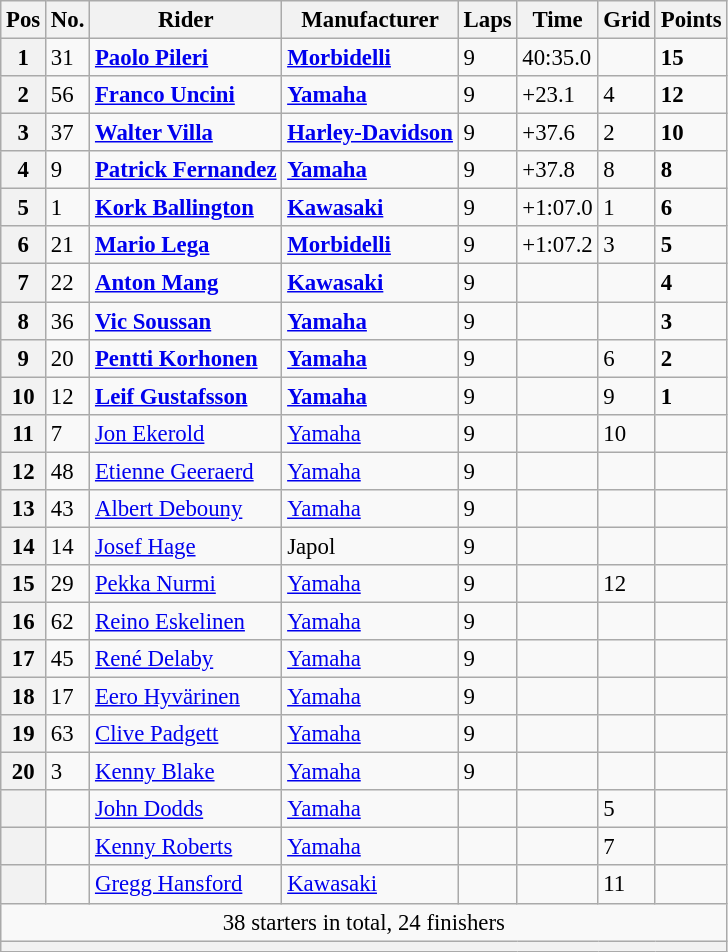<table class="wikitable" style="font-size: 95%;">
<tr>
<th>Pos</th>
<th>No.</th>
<th>Rider</th>
<th>Manufacturer</th>
<th>Laps</th>
<th>Time</th>
<th>Grid</th>
<th>Points</th>
</tr>
<tr>
<th>1</th>
<td>31</td>
<td> <strong><a href='#'>Paolo Pileri</a></strong></td>
<td><strong><a href='#'>Morbidelli</a></strong></td>
<td>9</td>
<td>40:35.0</td>
<td></td>
<td><strong>15</strong></td>
</tr>
<tr>
<th>2</th>
<td>56</td>
<td> <strong><a href='#'>Franco Uncini</a></strong></td>
<td><strong><a href='#'>Yamaha</a></strong></td>
<td>9</td>
<td>+23.1</td>
<td>4</td>
<td><strong>12</strong></td>
</tr>
<tr>
<th>3</th>
<td>37</td>
<td> <strong><a href='#'>Walter Villa</a></strong></td>
<td><strong><a href='#'>Harley-Davidson</a></strong></td>
<td>9</td>
<td>+37.6</td>
<td>2</td>
<td><strong>10</strong></td>
</tr>
<tr>
<th>4</th>
<td>9</td>
<td> <strong><a href='#'>Patrick Fernandez</a></strong></td>
<td><strong><a href='#'>Yamaha</a></strong></td>
<td>9</td>
<td>+37.8</td>
<td>8</td>
<td><strong>8</strong></td>
</tr>
<tr>
<th>5</th>
<td>1</td>
<td> <strong><a href='#'>Kork Ballington</a></strong></td>
<td><strong><a href='#'>Kawasaki</a></strong></td>
<td>9</td>
<td>+1:07.0</td>
<td>1</td>
<td><strong>6</strong></td>
</tr>
<tr>
<th>6</th>
<td>21</td>
<td> <strong><a href='#'>Mario Lega</a></strong></td>
<td><strong><a href='#'>Morbidelli</a></strong></td>
<td>9</td>
<td>+1:07.2</td>
<td>3</td>
<td><strong>5</strong></td>
</tr>
<tr>
<th>7</th>
<td>22</td>
<td> <strong><a href='#'>Anton Mang</a></strong></td>
<td><strong><a href='#'>Kawasaki</a></strong></td>
<td>9</td>
<td></td>
<td></td>
<td><strong>4</strong></td>
</tr>
<tr>
<th>8</th>
<td>36</td>
<td> <strong><a href='#'>Vic Soussan</a></strong></td>
<td><strong><a href='#'>Yamaha</a></strong></td>
<td>9</td>
<td></td>
<td></td>
<td><strong>3</strong></td>
</tr>
<tr>
<th>9</th>
<td>20</td>
<td> <strong><a href='#'>Pentti Korhonen</a></strong></td>
<td><strong><a href='#'>Yamaha</a></strong></td>
<td>9</td>
<td></td>
<td>6</td>
<td><strong>2</strong></td>
</tr>
<tr>
<th>10</th>
<td>12</td>
<td> <strong><a href='#'>Leif Gustafsson</a></strong></td>
<td><strong><a href='#'>Yamaha</a></strong></td>
<td>9</td>
<td></td>
<td>9</td>
<td><strong>1</strong></td>
</tr>
<tr>
<th>11</th>
<td>7</td>
<td> <a href='#'>Jon Ekerold</a></td>
<td><a href='#'>Yamaha</a></td>
<td>9</td>
<td></td>
<td>10</td>
<td></td>
</tr>
<tr>
<th>12</th>
<td>48</td>
<td> <a href='#'>Etienne Geeraerd</a></td>
<td><a href='#'>Yamaha</a></td>
<td>9</td>
<td></td>
<td></td>
<td></td>
</tr>
<tr>
<th>13</th>
<td>43</td>
<td> <a href='#'>Albert Debouny</a></td>
<td><a href='#'>Yamaha</a></td>
<td>9</td>
<td></td>
<td></td>
<td></td>
</tr>
<tr>
<th>14</th>
<td>14</td>
<td> <a href='#'>Josef Hage</a></td>
<td>Japol</td>
<td>9</td>
<td></td>
<td></td>
<td></td>
</tr>
<tr>
<th>15</th>
<td>29</td>
<td> <a href='#'>Pekka Nurmi</a></td>
<td><a href='#'>Yamaha</a></td>
<td>9</td>
<td></td>
<td>12</td>
<td></td>
</tr>
<tr>
<th>16</th>
<td>62</td>
<td> <a href='#'>Reino Eskelinen</a></td>
<td><a href='#'>Yamaha</a></td>
<td>9</td>
<td></td>
<td></td>
<td></td>
</tr>
<tr>
<th>17</th>
<td>45</td>
<td> <a href='#'>René Delaby</a></td>
<td><a href='#'>Yamaha</a></td>
<td>9</td>
<td></td>
<td></td>
<td></td>
</tr>
<tr>
<th>18</th>
<td>17</td>
<td> <a href='#'>Eero Hyvärinen</a></td>
<td><a href='#'>Yamaha</a></td>
<td>9</td>
<td></td>
<td></td>
<td></td>
</tr>
<tr>
<th>19</th>
<td>63</td>
<td> <a href='#'>Clive Padgett</a></td>
<td><a href='#'>Yamaha</a></td>
<td>9</td>
<td></td>
<td></td>
<td></td>
</tr>
<tr>
<th>20</th>
<td>3</td>
<td> <a href='#'>Kenny Blake</a></td>
<td><a href='#'>Yamaha</a></td>
<td>9</td>
<td></td>
<td></td>
<td></td>
</tr>
<tr>
<th></th>
<td></td>
<td> <a href='#'>John Dodds</a></td>
<td><a href='#'>Yamaha</a></td>
<td></td>
<td></td>
<td>5</td>
<td></td>
</tr>
<tr>
<th></th>
<td></td>
<td> <a href='#'>Kenny Roberts</a></td>
<td><a href='#'>Yamaha</a></td>
<td></td>
<td></td>
<td>7</td>
<td></td>
</tr>
<tr>
<th></th>
<td></td>
<td> <a href='#'>Gregg Hansford</a></td>
<td><a href='#'>Kawasaki</a></td>
<td></td>
<td></td>
<td>11</td>
<td></td>
</tr>
<tr>
<td colspan=8 align=center>38 starters in total, 24 finishers</td>
</tr>
<tr>
<th colspan=8></th>
</tr>
</table>
